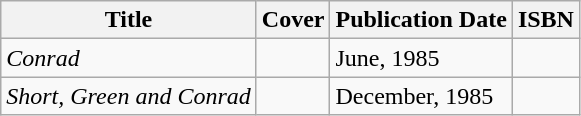<table class="wikitable">
<tr>
<th>Title</th>
<th>Cover</th>
<th>Publication Date</th>
<th>ISBN</th>
</tr>
<tr>
<td><em>Conrad</em></td>
<td></td>
<td>June, 1985</td>
<td></td>
</tr>
<tr>
<td><em>Short, Green and Conrad</em></td>
<td></td>
<td>December, 1985</td>
<td></td>
</tr>
</table>
